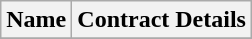<table class=wikitable>
<tr>
<th>Name</th>
<th>Contract Details</th>
</tr>
<tr>
</tr>
</table>
